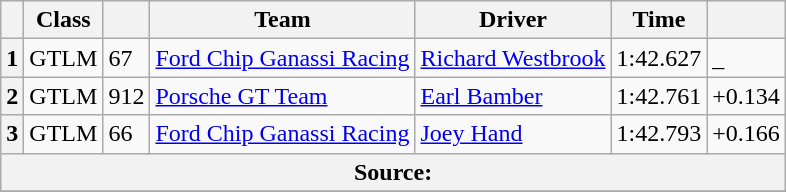<table class="wikitable">
<tr>
<th scope="col"></th>
<th scope="col">Class</th>
<th scope="col"></th>
<th scope="col">Team</th>
<th scope="col">Driver</th>
<th scope="col">Time</th>
<th scope="col"></th>
</tr>
<tr>
<th scope="row">1</th>
<td>GTLM</td>
<td>67</td>
<td><a href='#'>Ford Chip Ganassi Racing</a></td>
<td><a href='#'>Richard Westbrook</a></td>
<td>1:42.627</td>
<td>_</td>
</tr>
<tr>
<th scope="row">2</th>
<td>GTLM</td>
<td>912</td>
<td><a href='#'>Porsche GT Team</a></td>
<td><a href='#'>Earl Bamber</a></td>
<td>1:42.761</td>
<td>+0.134</td>
</tr>
<tr>
<th scope="row">3</th>
<td>GTLM</td>
<td>66</td>
<td><a href='#'>Ford Chip Ganassi Racing</a></td>
<td><a href='#'>Joey Hand</a></td>
<td>1:42.793</td>
<td>+0.166</td>
</tr>
<tr>
<th colspan="7">Source:</th>
</tr>
<tr>
</tr>
</table>
